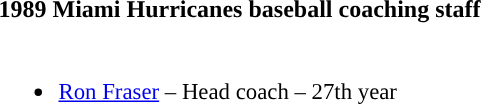<table class="toccolours">
<tr>
<th colspan=9>1989 Miami Hurricanes baseball coaching staff</th>
</tr>
<tr>
<td style="text-align: left; font-size: 95%;" valign="top"><br><ul><li><a href='#'>Ron Fraser</a> – Head coach – 27th year</li></ul></td>
</tr>
</table>
